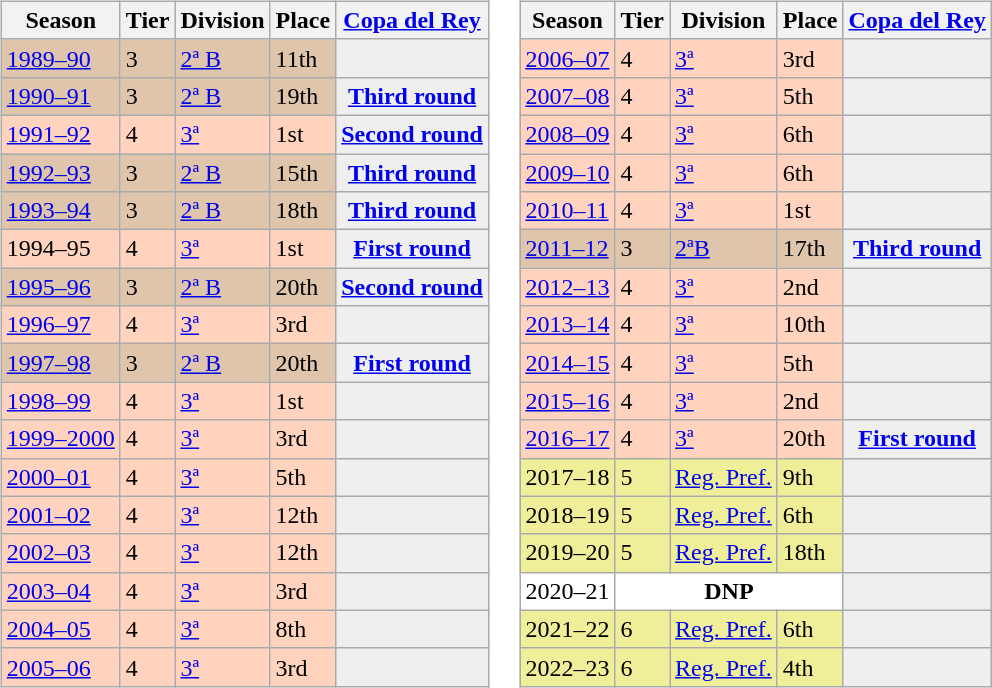<table>
<tr>
<td valign="top" width=0%><br><table class="wikitable">
<tr style="background:#f0f6fa;">
<th>Season</th>
<th>Tier</th>
<th>Division</th>
<th>Place</th>
<th><a href='#'>Copa del Rey</a></th>
</tr>
<tr>
<td style="background:#DEC5AB;"><a href='#'>1989–90</a></td>
<td style="background:#DEC5AB;">3</td>
<td style="background:#DEC5AB;"><a href='#'>2ª B</a></td>
<td style="background:#DEC5AB;">11th</td>
<th style="background:#efefef;"></th>
</tr>
<tr>
<td style="background:#DEC5AB;"><a href='#'>1990–91</a></td>
<td style="background:#DEC5AB;">3</td>
<td style="background:#DEC5AB;"><a href='#'>2ª B</a></td>
<td style="background:#DEC5AB;">19th</td>
<th style="background:#efefef;"><a href='#'>Third round</a></th>
</tr>
<tr>
<td style="background:#FFD3BD;"><a href='#'>1991–92</a></td>
<td style="background:#FFD3BD;">4</td>
<td style="background:#FFD3BD;"><a href='#'>3ª</a></td>
<td style="background:#FFD3BD;">1st</td>
<th style="background:#efefef;"><a href='#'>Second round</a></th>
</tr>
<tr>
<td style="background:#DEC5AB;"><a href='#'>1992–93</a></td>
<td style="background:#DEC5AB;">3</td>
<td style="background:#DEC5AB;"><a href='#'>2ª B</a></td>
<td style="background:#DEC5AB;">15th</td>
<th style="background:#efefef;"><a href='#'>Third round</a></th>
</tr>
<tr>
<td style="background:#DEC5AB;"><a href='#'>1993–94</a></td>
<td style="background:#DEC5AB;">3</td>
<td style="background:#DEC5AB;"><a href='#'>2ª B</a></td>
<td style="background:#DEC5AB;">18th</td>
<th style="background:#efefef;"><a href='#'>Third round</a></th>
</tr>
<tr>
<td style="background:#FFD3BD;">1994–95</td>
<td style="background:#FFD3BD;">4</td>
<td style="background:#FFD3BD;"><a href='#'>3ª</a></td>
<td style="background:#FFD3BD;">1st</td>
<th style="background:#efefef;"><a href='#'>First round</a></th>
</tr>
<tr>
<td style="background:#DEC5AB;"><a href='#'>1995–96</a></td>
<td style="background:#DEC5AB;">3</td>
<td style="background:#DEC5AB;"><a href='#'>2ª B</a></td>
<td style="background:#DEC5AB;">20th</td>
<th style="background:#efefef;"><a href='#'>Second round</a></th>
</tr>
<tr>
<td style="background:#FFD3BD;"><a href='#'>1996–97</a></td>
<td style="background:#FFD3BD;">4</td>
<td style="background:#FFD3BD;"><a href='#'>3ª</a></td>
<td style="background:#FFD3BD;">3rd</td>
<th style="background:#efefef;"></th>
</tr>
<tr>
<td style="background:#DEC5AB;"><a href='#'>1997–98</a></td>
<td style="background:#DEC5AB;">3</td>
<td style="background:#DEC5AB;"><a href='#'>2ª B</a></td>
<td style="background:#DEC5AB;">20th</td>
<th style="background:#efefef;"><a href='#'>First round</a></th>
</tr>
<tr>
<td style="background:#FFD3BD;"><a href='#'>1998–99</a></td>
<td style="background:#FFD3BD;">4</td>
<td style="background:#FFD3BD;"><a href='#'>3ª</a></td>
<td style="background:#FFD3BD;">1st</td>
<th style="background:#efefef;"></th>
</tr>
<tr>
<td style="background:#FFD3BD;"><a href='#'>1999–2000</a></td>
<td style="background:#FFD3BD;">4</td>
<td style="background:#FFD3BD;"><a href='#'>3ª</a></td>
<td style="background:#FFD3BD;">3rd</td>
<th style="background:#efefef;"></th>
</tr>
<tr>
<td style="background:#FFD3BD;"><a href='#'>2000–01</a></td>
<td style="background:#FFD3BD;">4</td>
<td style="background:#FFD3BD;"><a href='#'>3ª</a></td>
<td style="background:#FFD3BD;">5th</td>
<th style="background:#efefef;"></th>
</tr>
<tr>
<td style="background:#FFD3BD;"><a href='#'>2001–02</a></td>
<td style="background:#FFD3BD;">4</td>
<td style="background:#FFD3BD;"><a href='#'>3ª</a></td>
<td style="background:#FFD3BD;">12th</td>
<th style="background:#efefef;"></th>
</tr>
<tr>
<td style="background:#FFD3BD;"><a href='#'>2002–03</a></td>
<td style="background:#FFD3BD;">4</td>
<td style="background:#FFD3BD;"><a href='#'>3ª</a></td>
<td style="background:#FFD3BD;">12th</td>
<th style="background:#efefef;"></th>
</tr>
<tr>
<td style="background:#FFD3BD;"><a href='#'>2003–04</a></td>
<td style="background:#FFD3BD;">4</td>
<td style="background:#FFD3BD;"><a href='#'>3ª</a></td>
<td style="background:#FFD3BD;">3rd</td>
<th style="background:#efefef;"></th>
</tr>
<tr>
<td style="background:#FFD3BD;"><a href='#'>2004–05</a></td>
<td style="background:#FFD3BD;">4</td>
<td style="background:#FFD3BD;"><a href='#'>3ª</a></td>
<td style="background:#FFD3BD;">8th</td>
<th style="background:#efefef;"></th>
</tr>
<tr>
<td style="background:#FFD3BD;"><a href='#'>2005–06</a></td>
<td style="background:#FFD3BD;">4</td>
<td style="background:#FFD3BD;"><a href='#'>3ª</a></td>
<td style="background:#FFD3BD;">3rd</td>
<th style="background:#efefef;"></th>
</tr>
</table>
</td>
<td valign="top" width=0%><br><table class="wikitable">
<tr style="background:#f0f6fa;">
<th>Season</th>
<th>Tier</th>
<th>Division</th>
<th>Place</th>
<th><a href='#'>Copa del Rey</a></th>
</tr>
<tr>
<td style="background:#FFD3BD;"><a href='#'>2006–07</a></td>
<td style="background:#FFD3BD;">4</td>
<td style="background:#FFD3BD;"><a href='#'>3ª</a></td>
<td style="background:#FFD3BD;">3rd</td>
<th style="background:#efefef;"></th>
</tr>
<tr>
<td style="background:#FFD3BD;"><a href='#'>2007–08</a></td>
<td style="background:#FFD3BD;">4</td>
<td style="background:#FFD3BD;"><a href='#'>3ª</a></td>
<td style="background:#FFD3BD;">5th</td>
<th style="background:#efefef;"></th>
</tr>
<tr>
<td style="background:#FFD3BD;"><a href='#'>2008–09</a></td>
<td style="background:#FFD3BD;">4</td>
<td style="background:#FFD3BD;"><a href='#'>3ª</a></td>
<td style="background:#FFD3BD;">6th</td>
<th style="background:#efefef;"></th>
</tr>
<tr>
<td style="background:#FFD3BD;"><a href='#'>2009–10</a></td>
<td style="background:#FFD3BD;">4</td>
<td style="background:#FFD3BD;"><a href='#'>3ª</a></td>
<td style="background:#FFD3BD;">6th</td>
<th style="background:#efefef;"></th>
</tr>
<tr>
<td style="background:#FFD3BD;"><a href='#'>2010–11</a></td>
<td style="background:#FFD3BD;">4</td>
<td style="background:#FFD3BD;"><a href='#'>3ª</a></td>
<td style="background:#FFD3BD;">1st</td>
<th style="background:#efefef;"></th>
</tr>
<tr>
<td style="background:#DEC5AB;"><a href='#'>2011–12</a></td>
<td style="background:#DEC5AB;">3</td>
<td style="background:#DEC5AB;"><a href='#'>2ªB</a></td>
<td style="background:#DEC5AB;">17th</td>
<th style="background:#efefef;"><a href='#'>Third round</a></th>
</tr>
<tr>
<td style="background:#FFD3BD;"><a href='#'>2012–13</a></td>
<td style="background:#FFD3BD;">4</td>
<td style="background:#FFD3BD;"><a href='#'>3ª</a></td>
<td style="background:#FFD3BD;">2nd</td>
<th style="background:#efefef;"></th>
</tr>
<tr>
<td style="background:#FFD3BD;"><a href='#'>2013–14</a></td>
<td style="background:#FFD3BD;">4</td>
<td style="background:#FFD3BD;"><a href='#'>3ª</a></td>
<td style="background:#FFD3BD;">10th</td>
<th style="background:#efefef;"></th>
</tr>
<tr>
<td style="background:#FFD3BD;"><a href='#'>2014–15</a></td>
<td style="background:#FFD3BD;">4</td>
<td style="background:#FFD3BD;"><a href='#'>3ª</a></td>
<td style="background:#FFD3BD;">5th</td>
<th style="background:#efefef;"></th>
</tr>
<tr>
<td style="background:#FFD3BD;"><a href='#'>2015–16</a></td>
<td style="background:#FFD3BD;">4</td>
<td style="background:#FFD3BD;"><a href='#'>3ª</a></td>
<td style="background:#FFD3BD;">2nd</td>
<th style="background:#efefef;"></th>
</tr>
<tr>
<td style="background:#FFD3BD;"><a href='#'>2016–17</a></td>
<td style="background:#FFD3BD;">4</td>
<td style="background:#FFD3BD;"><a href='#'>3ª</a></td>
<td style="background:#FFD3BD;">20th</td>
<th style="background:#efefef;"><a href='#'>First round</a></th>
</tr>
<tr>
<td style="background:#EFEF99;">2017–18</td>
<td style="background:#EFEF99;">5</td>
<td style="background:#EFEF99;"><a href='#'>Reg. Pref.</a></td>
<td style="background:#EFEF99;">9th</td>
<th style="background:#efefef;"></th>
</tr>
<tr>
<td style="background:#EFEF99;">2018–19</td>
<td style="background:#EFEF99;">5</td>
<td style="background:#EFEF99;"><a href='#'>Reg. Pref.</a></td>
<td style="background:#EFEF99;">6th</td>
<th style="background:#efefef;"></th>
</tr>
<tr>
<td style="background:#EFEF99;">2019–20</td>
<td style="background:#EFEF99;">5</td>
<td style="background:#EFEF99;"><a href='#'>Reg. Pref.</a></td>
<td style="background:#EFEF99;">18th</td>
<th style="background:#efefef;"></th>
</tr>
<tr>
<td style="background:#FFFFFF;">2020–21</td>
<th style="background:#FFFFFF;" colspan="3">DNP</th>
<th style="background:#efefef;"></th>
</tr>
<tr>
<td style="background:#EFEF99;">2021–22</td>
<td style="background:#EFEF99;">6</td>
<td style="background:#EFEF99;"><a href='#'>Reg. Pref.</a></td>
<td style="background:#EFEF99;">6th</td>
<th style="background:#efefef;"></th>
</tr>
<tr>
<td style="background:#EFEF99;">2022–23</td>
<td style="background:#EFEF99;">6</td>
<td style="background:#EFEF99;"><a href='#'>Reg. Pref.</a></td>
<td style="background:#EFEF99;">4th</td>
<th style="background:#efefef;"></th>
</tr>
</table>
</td>
</tr>
</table>
